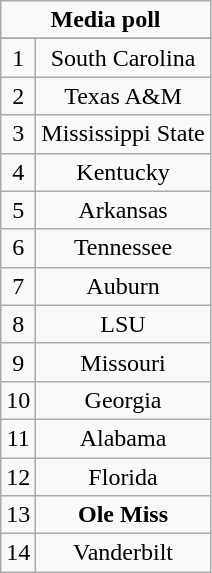<table class="wikitable">
<tr align="center">
<td align="center" Colspan="3"><strong>Media poll</strong></td>
</tr>
<tr align="center">
</tr>
<tr align="center">
<td>1</td>
<td>South Carolina</td>
</tr>
<tr align="center">
<td>2</td>
<td>Texas A&M</td>
</tr>
<tr align="center">
<td>3</td>
<td>Mississippi State</td>
</tr>
<tr align="center">
<td>4</td>
<td>Kentucky</td>
</tr>
<tr align="center">
<td>5</td>
<td>Arkansas</td>
</tr>
<tr align="center">
<td>6</td>
<td>Tennessee</td>
</tr>
<tr align="center">
<td>7</td>
<td>Auburn</td>
</tr>
<tr align="center">
<td>8</td>
<td>LSU</td>
</tr>
<tr align="center">
<td>9</td>
<td>Missouri</td>
</tr>
<tr align="center">
<td>10</td>
<td>Georgia</td>
</tr>
<tr align="center">
<td>11</td>
<td>Alabama</td>
</tr>
<tr align="center">
<td>12</td>
<td>Florida</td>
</tr>
<tr align="center">
<td>13</td>
<td><strong>Ole Miss</strong></td>
</tr>
<tr align="center">
<td>14</td>
<td>Vanderbilt</td>
</tr>
</table>
